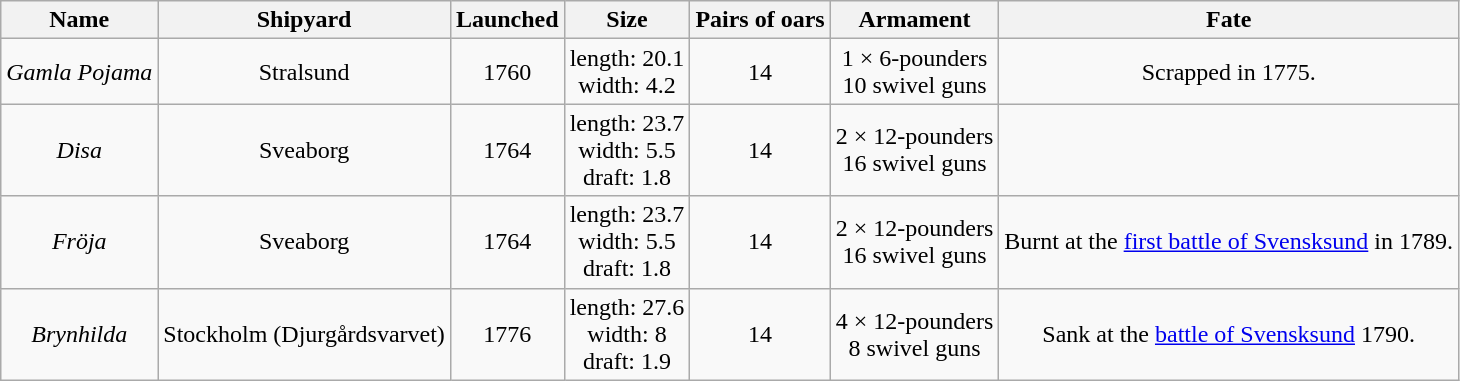<table class="wikitable" style="text-align:center;">
<tr>
<th>Name</th>
<th>Shipyard</th>
<th>Launched</th>
<th>Size</th>
<th>Pairs of oars</th>
<th>Armament</th>
<th>Fate</th>
</tr>
<tr>
<td><em>Gamla Pojama</em> </td>
<td>Stralsund</td>
<td>1760</td>
<td>length: 20.1<br>width: 4.2</td>
<td>14</td>
<td>1 × 6-pounders<br>10 swivel guns</td>
<td>Scrapped in 1775.</td>
</tr>
<tr>
<td><em>Disa</em></td>
<td>Sveaborg</td>
<td>1764</td>
<td>length: 23.7<br>width: 5.5<br>draft: 1.8</td>
<td>14</td>
<td>2 × 12-pounders<br>16 swivel guns</td>
<td></td>
</tr>
<tr>
<td><em>Fröja</em></td>
<td>Sveaborg</td>
<td>1764</td>
<td>length: 23.7<br>width: 5.5<br>draft: 1.8</td>
<td>14</td>
<td>2 × 12-pounders<br>16 swivel guns</td>
<td>Burnt at the <a href='#'>first battle of Svensksund</a> in 1789.</td>
</tr>
<tr>
<td><em>Brynhilda</em></td>
<td>Stockholm (Djurgårdsvarvet)</td>
<td>1776</td>
<td>length: 27.6<br>width: 8<br>draft: 1.9</td>
<td>14</td>
<td>4 × 12-pounders<br>8 swivel guns</td>
<td>Sank at the <a href='#'>battle of Svensksund</a> 1790.</td>
</tr>
</table>
